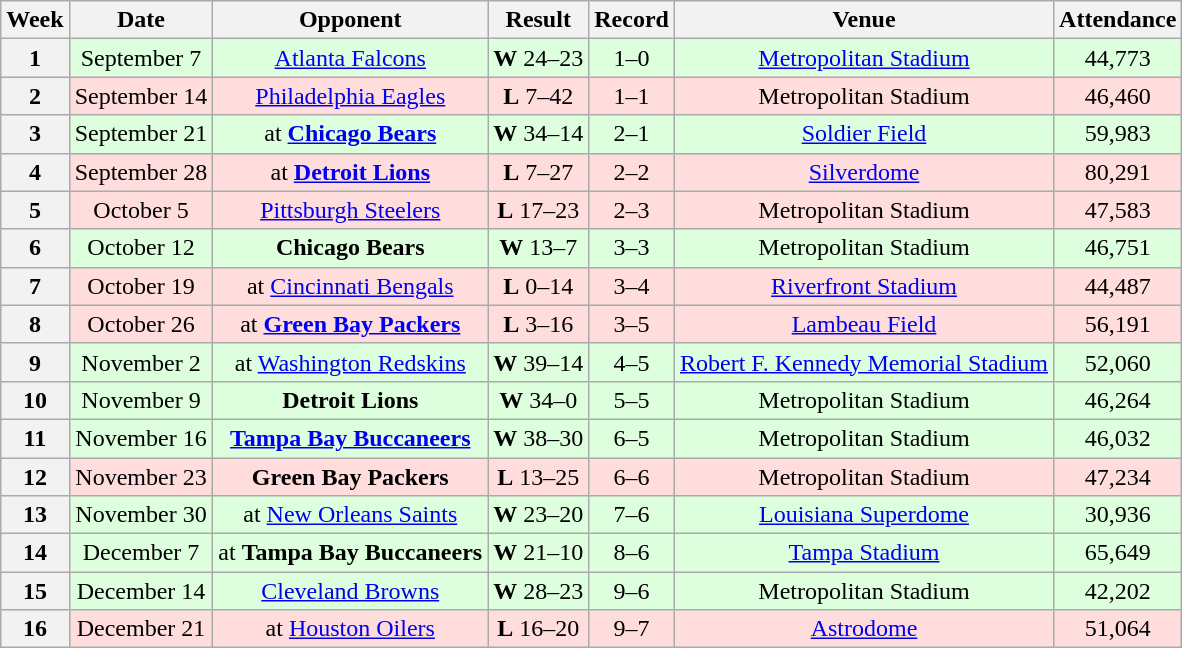<table class="wikitable" style="text-align:center">
<tr>
<th>Week</th>
<th>Date</th>
<th>Opponent</th>
<th>Result</th>
<th>Record</th>
<th>Venue</th>
<th>Attendance</th>
</tr>
<tr style="background: #ddffdd">
<th>1</th>
<td>September 7</td>
<td><a href='#'>Atlanta Falcons</a></td>
<td><strong>W</strong> 24–23</td>
<td>1–0</td>
<td><a href='#'>Metropolitan Stadium</a></td>
<td>44,773</td>
</tr>
<tr style="background: #ffdddd">
<th>2</th>
<td>September 14</td>
<td><a href='#'>Philadelphia Eagles</a></td>
<td><strong>L</strong> 7–42</td>
<td>1–1</td>
<td>Metropolitan Stadium</td>
<td>46,460</td>
</tr>
<tr style="background: #ddffdd">
<th>3</th>
<td>September 21</td>
<td>at <strong><a href='#'>Chicago Bears</a></strong></td>
<td><strong>W</strong> 34–14</td>
<td>2–1</td>
<td><a href='#'>Soldier Field</a></td>
<td>59,983</td>
</tr>
<tr style="background: #ffdddd">
<th>4</th>
<td>September 28</td>
<td>at <strong><a href='#'>Detroit Lions</a></strong></td>
<td><strong>L</strong> 7–27</td>
<td>2–2</td>
<td><a href='#'>Silverdome</a></td>
<td>80,291</td>
</tr>
<tr style="background: #ffdddd">
<th>5</th>
<td>October 5</td>
<td><a href='#'>Pittsburgh Steelers</a></td>
<td><strong>L</strong> 17–23</td>
<td>2–3</td>
<td>Metropolitan Stadium</td>
<td>47,583</td>
</tr>
<tr style="background: #ddffdd">
<th>6</th>
<td>October 12</td>
<td><strong>Chicago Bears</strong></td>
<td><strong>W</strong> 13–7</td>
<td>3–3</td>
<td>Metropolitan Stadium</td>
<td>46,751</td>
</tr>
<tr style="background: #ffdddd">
<th>7</th>
<td>October 19</td>
<td>at <a href='#'>Cincinnati Bengals</a></td>
<td><strong>L</strong> 0–14</td>
<td>3–4</td>
<td><a href='#'>Riverfront Stadium</a></td>
<td>44,487</td>
</tr>
<tr style="background: #ffdddd">
<th>8</th>
<td>October 26</td>
<td>at <strong><a href='#'>Green Bay Packers</a></strong></td>
<td><strong>L</strong> 3–16</td>
<td>3–5</td>
<td><a href='#'>Lambeau Field</a></td>
<td>56,191</td>
</tr>
<tr style="background: #ddffdd">
<th>9</th>
<td>November 2</td>
<td>at <a href='#'>Washington Redskins</a></td>
<td><strong>W</strong> 39–14</td>
<td>4–5</td>
<td><a href='#'>Robert F. Kennedy Memorial Stadium</a></td>
<td>52,060</td>
</tr>
<tr style="background: #ddffdd">
<th>10</th>
<td>November 9</td>
<td><strong>Detroit Lions</strong></td>
<td><strong>W</strong> 34–0</td>
<td>5–5</td>
<td>Metropolitan Stadium</td>
<td>46,264</td>
</tr>
<tr style="background: #ddffdd">
<th>11</th>
<td>November 16</td>
<td><strong><a href='#'>Tampa Bay Buccaneers</a></strong></td>
<td><strong>W</strong> 38–30</td>
<td>6–5</td>
<td>Metropolitan Stadium</td>
<td>46,032</td>
</tr>
<tr style="background: #ffdddd">
<th>12</th>
<td>November 23</td>
<td><strong>Green Bay Packers</strong></td>
<td><strong>L</strong> 13–25</td>
<td>6–6</td>
<td>Metropolitan Stadium</td>
<td>47,234</td>
</tr>
<tr style="background: #ddffdd">
<th>13</th>
<td>November 30</td>
<td>at <a href='#'>New Orleans Saints</a></td>
<td><strong>W</strong> 23–20</td>
<td>7–6</td>
<td><a href='#'>Louisiana Superdome</a></td>
<td>30,936</td>
</tr>
<tr style="background: #ddffdd">
<th>14</th>
<td>December 7</td>
<td>at <strong>Tampa Bay Buccaneers</strong></td>
<td><strong>W</strong> 21–10</td>
<td>8–6</td>
<td><a href='#'>Tampa Stadium</a></td>
<td>65,649</td>
</tr>
<tr style="background: #ddffdd">
<th>15</th>
<td>December 14</td>
<td><a href='#'>Cleveland Browns</a></td>
<td><strong>W</strong> 28–23</td>
<td>9–6</td>
<td>Metropolitan Stadium</td>
<td>42,202</td>
</tr>
<tr style="background: #ffdddd">
<th>16</th>
<td>December 21</td>
<td>at <a href='#'>Houston Oilers</a></td>
<td><strong>L</strong> 16–20</td>
<td>9–7</td>
<td><a href='#'>Astrodome</a></td>
<td>51,064</td>
</tr>
</table>
